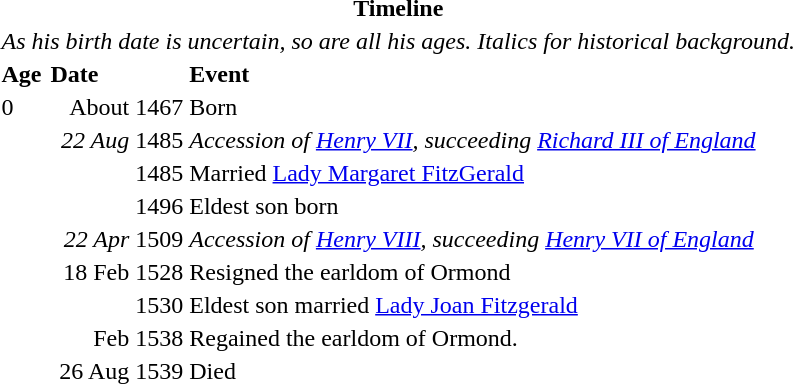<table>
<tr>
<th colspan=3>Timeline</th>
</tr>
<tr>
<td colspan=3><em>As his birth date is uncertain, so are all his ages. Italics for historical background.</em></td>
</tr>
<tr>
<th align="left">Age</th>
<th align="left">Date</th>
<th align="left">Event</th>
</tr>
<tr>
<td>0</td>
<td align=right>About 1467</td>
<td>Born</td>
</tr>
<tr>
<td></td>
<td align=right><em>22 Aug</em> 1485</td>
<td><em>Accession of <a href='#'>Henry VII</a>, succeeding <a href='#'>Richard III of England</a></em></td>
</tr>
<tr>
<td></td>
<td align=right>1485</td>
<td>Married <a href='#'>Lady Margaret FitzGerald</a></td>
</tr>
<tr>
<td></td>
<td align=right>1496</td>
<td>Eldest son born</td>
</tr>
<tr>
<td></td>
<td align=right><em>22 Apr</em> 1509</td>
<td><em>Accession of <a href='#'>Henry VIII</a>, succeeding <a href='#'>Henry VII of England</a></em></td>
</tr>
<tr>
<td></td>
<td align=right>18 Feb 1528</td>
<td>Resigned the earldom of Ormond</td>
</tr>
<tr>
<td></td>
<td align=right>1530</td>
<td>Eldest son married <a href='#'>Lady Joan Fitzgerald</a></td>
</tr>
<tr>
<td></td>
<td align=right>Feb 1538</td>
<td>Regained the earldom of Ormond.</td>
</tr>
<tr>
<td></td>
<td align=right>26 Aug 1539</td>
<td>Died</td>
</tr>
</table>
